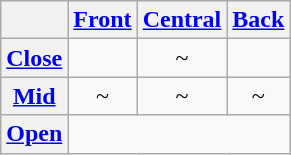<table class=wikitable style=text-align:center>
<tr>
<th></th>
<th><a href='#'>Front</a></th>
<th><a href='#'>Central</a></th>
<th><a href='#'>Back</a></th>
</tr>
<tr>
<th><a href='#'>Close</a></th>
<td></td>
<td>~</td>
<td></td>
</tr>
<tr>
<th><a href='#'>Mid</a></th>
<td>~</td>
<td>~</td>
<td>~</td>
</tr>
<tr>
<th><a href='#'>Open</a></th>
<td colspan="3"></td>
</tr>
</table>
